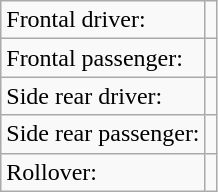<table class="wikitable">
<tr>
<td>Frontal driver:</td>
<td></td>
</tr>
<tr>
<td>Frontal passenger:</td>
<td></td>
</tr>
<tr>
<td>Side rear driver:</td>
<td></td>
</tr>
<tr>
<td>Side rear passenger:</td>
<td></td>
</tr>
<tr>
<td>Rollover:</td>
<td></td>
</tr>
</table>
